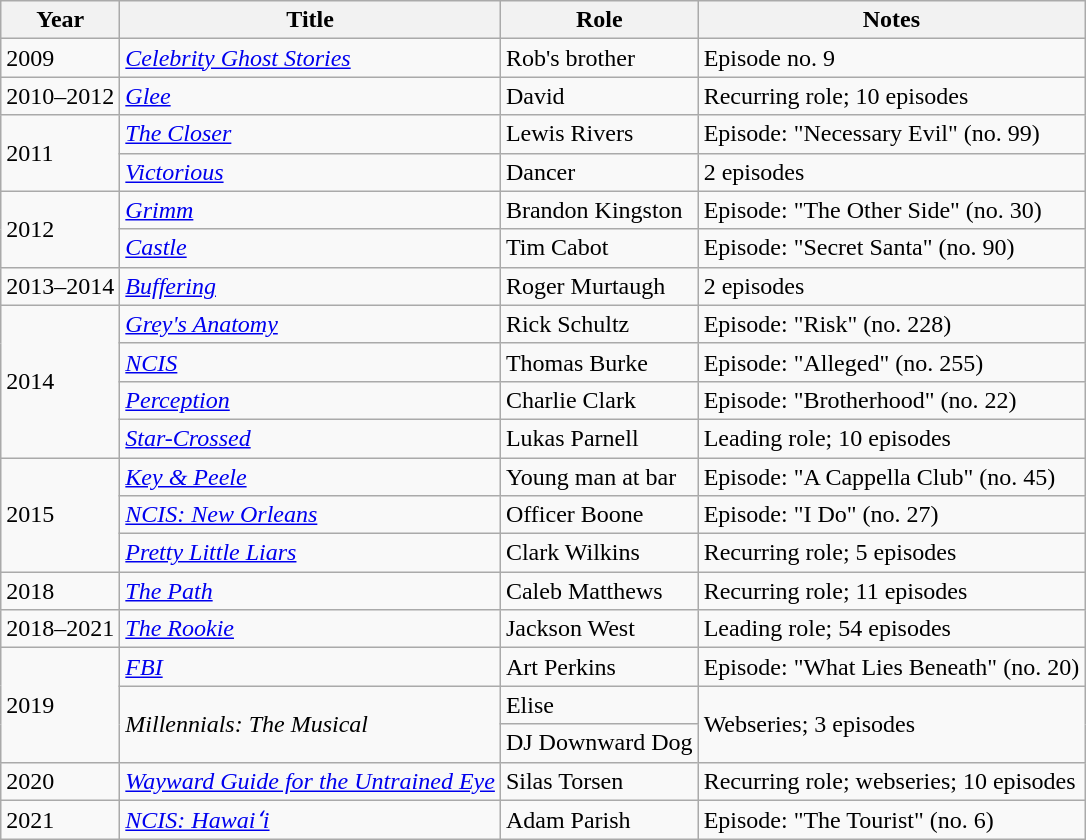<table class="wikitable plainrowheaders sortable">
<tr>
<th scope="col">Year</th>
<th scope="col">Title</th>
<th scope="col">Role</th>
<th scope="col" class="unsortable">Notes</th>
</tr>
<tr>
<td>2009</td>
<td><em><a href='#'>Celebrity Ghost Stories</a></em></td>
<td>Rob's brother</td>
<td>Episode no. 9</td>
</tr>
<tr>
<td>2010–2012</td>
<td><em><a href='#'>Glee</a></em></td>
<td>David</td>
<td>Recurring role; 10 episodes</td>
</tr>
<tr>
<td rowspan=2>2011</td>
<td><em><a href='#'>The Closer</a></em></td>
<td>Lewis Rivers</td>
<td>Episode: "Necessary Evil" (no. 99)</td>
</tr>
<tr>
<td><em><a href='#'>Victorious</a></em></td>
<td>Dancer</td>
<td>2 episodes</td>
</tr>
<tr>
<td rowspan=2>2012</td>
<td><em><a href='#'>Grimm</a></em></td>
<td>Brandon Kingston</td>
<td>Episode: "The Other Side" (no. 30)</td>
</tr>
<tr>
<td><em><a href='#'>Castle</a></em></td>
<td>Tim Cabot</td>
<td>Episode: "Secret Santa" (no. 90)</td>
</tr>
<tr>
<td>2013–2014</td>
<td><em><a href='#'>Buffering</a></em></td>
<td>Roger Murtaugh</td>
<td>2 episodes</td>
</tr>
<tr>
<td rowspan=4>2014</td>
<td><em><a href='#'>Grey's Anatomy</a></em></td>
<td>Rick Schultz</td>
<td>Episode: "Risk" (no. 228)</td>
</tr>
<tr>
<td><em><a href='#'>NCIS</a></em></td>
<td>Thomas Burke</td>
<td>Episode: "Alleged" (no. 255)</td>
</tr>
<tr>
<td><em><a href='#'>Perception</a></em></td>
<td>Charlie Clark</td>
<td>Episode: "Brotherhood" (no. 22)</td>
</tr>
<tr>
<td><em><a href='#'>Star-Crossed</a></em></td>
<td>Lukas Parnell</td>
<td>Leading role; 10 episodes</td>
</tr>
<tr>
<td rowspan=3>2015</td>
<td><em><a href='#'>Key & Peele</a></em></td>
<td>Young man at bar</td>
<td>Episode: "A Cappella Club" (no. 45)</td>
</tr>
<tr>
<td><em><a href='#'>NCIS: New Orleans</a></em></td>
<td>Officer Boone</td>
<td>Episode: "I Do" (no. 27)</td>
</tr>
<tr>
<td><em><a href='#'>Pretty Little Liars</a></em></td>
<td>Clark Wilkins</td>
<td>Recurring role; 5 episodes</td>
</tr>
<tr>
<td>2018</td>
<td><em><a href='#'>The Path</a></em></td>
<td>Caleb Matthews</td>
<td>Recurring role; 11 episodes</td>
</tr>
<tr>
<td>2018–2021</td>
<td><em><a href='#'>The Rookie</a></em></td>
<td>Jackson West</td>
<td>Leading role; 54 episodes</td>
</tr>
<tr>
<td rowspan=3>2019</td>
<td><em><a href='#'>FBI</a></em></td>
<td>Art Perkins</td>
<td>Episode: "What Lies Beneath" (no. 20)</td>
</tr>
<tr>
<td rowspan=2><em>Millennials: The Musical</em></td>
<td>Elise</td>
<td rowspan=2>Webseries; 3 episodes</td>
</tr>
<tr>
<td>DJ Downward Dog</td>
</tr>
<tr>
<td>2020</td>
<td><em><a href='#'>Wayward Guide for the Untrained Eye</a></em></td>
<td>Silas Torsen</td>
<td>Recurring role; webseries; 10 episodes</td>
</tr>
<tr>
<td>2021</td>
<td><em><a href='#'>NCIS: Hawaiʻi</a></em></td>
<td>Adam Parish</td>
<td>Episode: "The Tourist" (no. 6)</td>
</tr>
</table>
